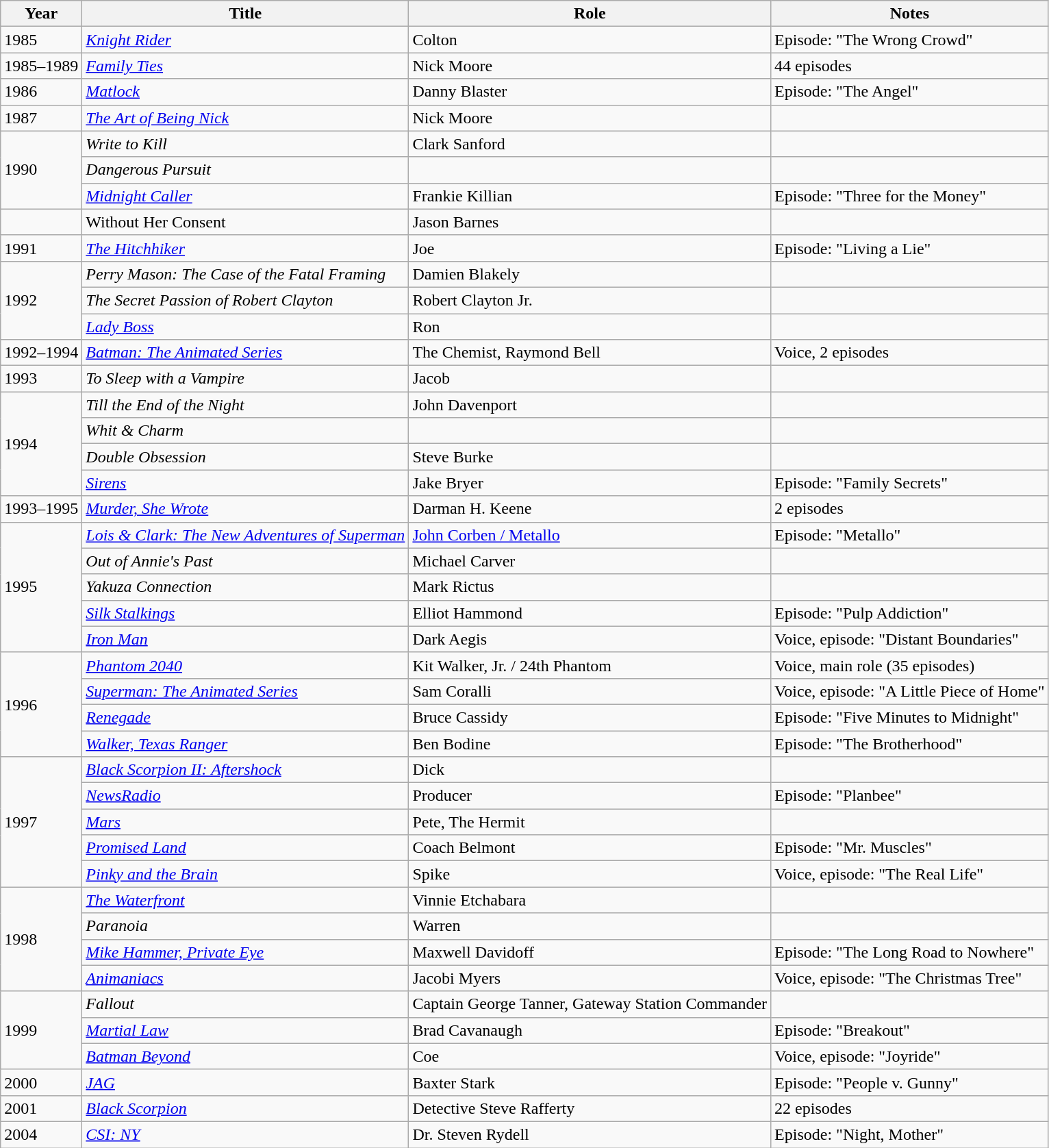<table class="wikitable sortable">
<tr>
<th>Year</th>
<th>Title</th>
<th>Role</th>
<th class="unsortable">Notes</th>
</tr>
<tr>
<td>1985</td>
<td><em><a href='#'>Knight Rider</a></em></td>
<td>Colton</td>
<td>Episode: "The Wrong Crowd"</td>
</tr>
<tr>
<td>1985–1989</td>
<td><em><a href='#'>Family Ties</a></em></td>
<td>Nick Moore</td>
<td>44 episodes</td>
</tr>
<tr>
<td>1986</td>
<td><em><a href='#'>Matlock</a></em></td>
<td>Danny Blaster</td>
<td>Episode: "The Angel"</td>
</tr>
<tr>
<td>1987</td>
<td><em><a href='#'>The Art of Being Nick</a></em></td>
<td>Nick Moore</td>
<td></td>
</tr>
<tr>
<td rowspan=3>1990</td>
<td><em>Write to Kill</em></td>
<td>Clark Sanford</td>
<td></td>
</tr>
<tr>
<td><em>Dangerous Pursuit</em></td>
<td></td>
<td></td>
</tr>
<tr>
<td><em><a href='#'>Midnight Caller</a></em></td>
<td>Frankie Killian</td>
<td>Episode: "Three for the Money"</td>
</tr>
<tr>
<td></td>
<td>Without Her Consent</td>
<td>Jason Barnes</td>
<td></td>
</tr>
<tr>
<td>1991</td>
<td><em><a href='#'>The Hitchhiker</a></em></td>
<td>Joe</td>
<td>Episode: "Living a Lie"</td>
</tr>
<tr>
<td rowspan=3>1992</td>
<td><em>Perry Mason: The Case of the Fatal Framing</em></td>
<td>Damien Blakely</td>
<td></td>
</tr>
<tr>
<td><em>The Secret Passion of Robert Clayton</em></td>
<td>Robert Clayton Jr.</td>
<td></td>
</tr>
<tr>
<td><em><a href='#'>Lady Boss</a></em></td>
<td>Ron</td>
<td></td>
</tr>
<tr>
<td>1992–1994</td>
<td><em><a href='#'>Batman: The Animated Series</a></em></td>
<td>The Chemist, Raymond Bell</td>
<td>Voice, 2 episodes</td>
</tr>
<tr>
<td>1993</td>
<td><em>To Sleep with a Vampire</em></td>
<td>Jacob</td>
<td></td>
</tr>
<tr>
<td rowspan=4>1994</td>
<td><em>Till the End of the Night</em></td>
<td>John Davenport</td>
<td></td>
</tr>
<tr>
<td><em>Whit & Charm</em></td>
<td></td>
<td></td>
</tr>
<tr>
<td><em>Double Obsession</em></td>
<td>Steve Burke</td>
<td></td>
</tr>
<tr>
<td><em><a href='#'>Sirens</a></em></td>
<td>Jake Bryer</td>
<td>Episode: "Family Secrets"</td>
</tr>
<tr>
<td>1993–1995</td>
<td><em><a href='#'>Murder, She Wrote</a></em></td>
<td>Darman H. Keene</td>
<td>2 episodes</td>
</tr>
<tr>
<td rowspan="5">1995</td>
<td><em><a href='#'>Lois & Clark: The New Adventures of Superman</a></em></td>
<td><a href='#'>John Corben / Metallo</a></td>
<td>Episode: "Metallo"</td>
</tr>
<tr>
<td><em>Out of Annie's Past</em></td>
<td>Michael Carver</td>
<td></td>
</tr>
<tr>
<td><em>Yakuza Connection</em></td>
<td>Mark Rictus</td>
<td></td>
</tr>
<tr>
<td><em><a href='#'>Silk Stalkings</a></em></td>
<td>Elliot Hammond</td>
<td>Episode: "Pulp Addiction"</td>
</tr>
<tr>
<td><em><a href='#'>Iron Man</a></em></td>
<td>Dark Aegis</td>
<td>Voice, episode: "Distant Boundaries"</td>
</tr>
<tr>
<td rowspan="4">1996</td>
<td><em><a href='#'>Phantom 2040</a></em></td>
<td>Kit Walker, Jr. / 24th Phantom</td>
<td>Voice, main role (35 episodes)</td>
</tr>
<tr>
<td><em><a href='#'>Superman: The Animated Series</a></em></td>
<td>Sam Coralli</td>
<td>Voice, episode: "A Little Piece of Home"</td>
</tr>
<tr>
<td><em><a href='#'>Renegade</a></em></td>
<td>Bruce Cassidy</td>
<td>Episode: "Five Minutes to Midnight"</td>
</tr>
<tr>
<td><em><a href='#'>Walker, Texas Ranger</a></em></td>
<td>Ben Bodine</td>
<td>Episode: "The Brotherhood"</td>
</tr>
<tr>
<td rowspan="5">1997</td>
<td><em><a href='#'>Black Scorpion II: Aftershock</a></em></td>
<td>Dick</td>
<td></td>
</tr>
<tr>
<td><em><a href='#'>NewsRadio</a></em></td>
<td>Producer</td>
<td>Episode: "Planbee"</td>
</tr>
<tr>
<td><em><a href='#'>Mars</a></em></td>
<td>Pete, The Hermit</td>
<td></td>
</tr>
<tr>
<td><em><a href='#'>Promised Land</a></em></td>
<td>Coach Belmont</td>
<td>Episode: "Mr. Muscles"</td>
</tr>
<tr>
<td><em><a href='#'>Pinky and the Brain</a></em></td>
<td>Spike</td>
<td>Voice, episode: "The Real Life"</td>
</tr>
<tr>
<td rowspan="4">1998</td>
<td><em><a href='#'>The Waterfront</a></em></td>
<td>Vinnie Etchabara</td>
<td></td>
</tr>
<tr>
<td><em>Paranoia</em></td>
<td>Warren</td>
<td></td>
</tr>
<tr>
<td><em><a href='#'>Mike Hammer, Private Eye</a></em></td>
<td>Maxwell Davidoff</td>
<td>Episode: "The Long Road to Nowhere"</td>
</tr>
<tr>
<td><em><a href='#'>Animaniacs</a></em></td>
<td>Jacobi Myers</td>
<td>Voice, episode: "The Christmas Tree"</td>
</tr>
<tr>
<td rowspan=3>1999</td>
<td><em>Fallout</em></td>
<td>Captain George Tanner, Gateway Station Commander</td>
<td></td>
</tr>
<tr>
<td><em><a href='#'>Martial Law</a></em></td>
<td>Brad Cavanaugh</td>
<td>Episode: "Breakout"</td>
</tr>
<tr>
<td><em><a href='#'>Batman Beyond</a></em></td>
<td>Coe</td>
<td>Voice, episode: "Joyride"</td>
</tr>
<tr>
<td>2000</td>
<td><em><a href='#'>JAG</a></em></td>
<td>Baxter Stark</td>
<td>Episode: "People v. Gunny"</td>
</tr>
<tr>
<td>2001</td>
<td><em><a href='#'>Black Scorpion</a></em></td>
<td>Detective Steve Rafferty</td>
<td>22 episodes</td>
</tr>
<tr>
<td>2004</td>
<td><em><a href='#'>CSI: NY</a></em></td>
<td>Dr. Steven Rydell</td>
<td>Episode: "Night, Mother"</td>
</tr>
</table>
